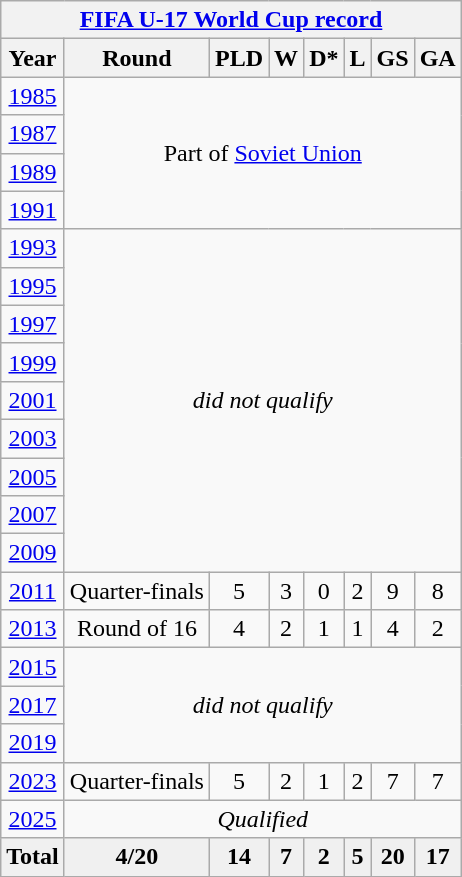<table class="wikitable" style="text-align: center;">
<tr>
<th colspan=9><a href='#'>FIFA U-17 World Cup record</a></th>
</tr>
<tr>
<th>Year</th>
<th>Round</th>
<th>PLD</th>
<th>W</th>
<th>D*</th>
<th>L</th>
<th>GS</th>
<th>GA</th>
</tr>
<tr>
<td> <a href='#'>1985</a></td>
<td rowspan="4" colspan=7>Part of   <a href='#'>Soviet Union</a></td>
</tr>
<tr>
<td> <a href='#'>1987</a></td>
</tr>
<tr>
<td> <a href='#'>1989</a></td>
</tr>
<tr>
<td> <a href='#'>1991</a></td>
</tr>
<tr>
<td> <a href='#'>1993</a></td>
<td rowspan="9" colspan=7><em>did not qualify</em></td>
</tr>
<tr>
<td> <a href='#'>1995</a></td>
</tr>
<tr>
<td> <a href='#'>1997</a></td>
</tr>
<tr>
<td> <a href='#'>1999</a></td>
</tr>
<tr>
<td> <a href='#'>2001</a></td>
</tr>
<tr>
<td> <a href='#'>2003</a></td>
</tr>
<tr>
<td> <a href='#'>2005</a></td>
</tr>
<tr>
<td> <a href='#'>2007</a></td>
</tr>
<tr>
<td> <a href='#'>2009</a></td>
</tr>
<tr>
<td> <a href='#'>2011</a></td>
<td>Quarter-finals</td>
<td>5</td>
<td>3</td>
<td>0</td>
<td>2</td>
<td>9</td>
<td>8</td>
</tr>
<tr>
<td> <a href='#'>2013</a></td>
<td>Round of 16</td>
<td>4</td>
<td>2</td>
<td>1</td>
<td>1</td>
<td>4</td>
<td>2</td>
</tr>
<tr>
<td> <a href='#'>2015</a></td>
<td rowspan="3" colspan=7><em>did not qualify</em></td>
</tr>
<tr>
<td> <a href='#'>2017</a></td>
</tr>
<tr>
<td> <a href='#'>2019</a></td>
</tr>
<tr>
<td> <a href='#'>2023</a></td>
<td>Quarter-finals</td>
<td>5</td>
<td>2</td>
<td>1</td>
<td>2</td>
<td>7</td>
<td>7</td>
</tr>
<tr>
<td> <a href='#'>2025</a></td>
<td colspan=7><em>Qualified</em></td>
</tr>
<tr style="background:#f0f0f0;font-weight:bold;">
<td>Total</td>
<td>4/20</td>
<td>14</td>
<td>7</td>
<td>2</td>
<td>5</td>
<td>20</td>
<td>17</td>
</tr>
</table>
